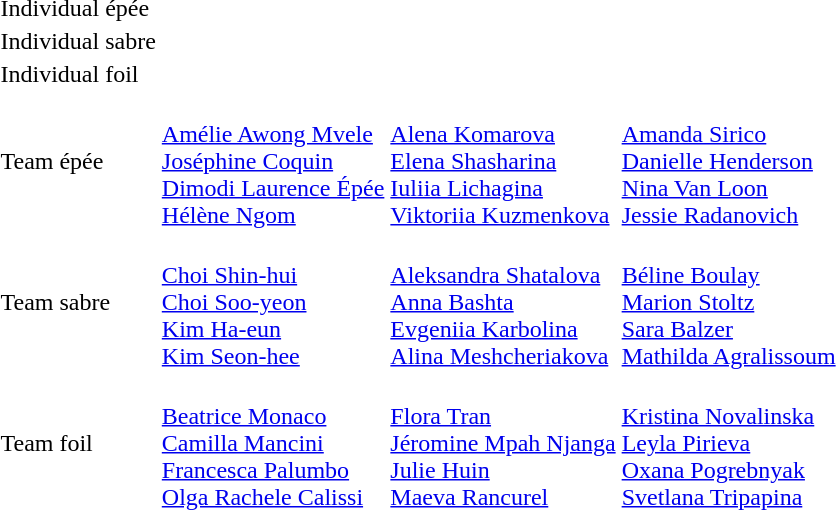<table>
<tr>
<td rowspan=2>Individual épée<br></td>
<td rowspan=2></td>
<td rowspan=2></td>
<td></td>
</tr>
<tr>
<td></td>
</tr>
<tr>
<td rowspan=2>Individual sabre<br></td>
<td rowspan=2></td>
<td rowspan=2></td>
<td></td>
</tr>
<tr>
<td></td>
</tr>
<tr>
<td rowspan=2>Individual foil<br></td>
<td rowspan=2></td>
<td rowspan=2></td>
<td></td>
</tr>
<tr>
<td></td>
</tr>
<tr>
<td>Team épée<br></td>
<td><br><a href='#'>Amélie Awong Mvele</a><br><a href='#'>Joséphine Coquin</a><br><a href='#'>Dimodi Laurence Épée</a><br><a href='#'>Hélène Ngom</a></td>
<td><br><a href='#'>Alena Komarova</a><br><a href='#'>Elena Shasharina</a><br><a href='#'>Iuliia Lichagina</a><br><a href='#'>Viktoriia Kuzmenkova</a></td>
<td><br><a href='#'>Amanda Sirico</a><br><a href='#'>Danielle Henderson</a><br><a href='#'>Nina Van Loon</a><br><a href='#'>Jessie Radanovich</a></td>
</tr>
<tr>
<td>Team sabre<br></td>
<td><br><a href='#'>Choi Shin-hui</a><br><a href='#'>Choi Soo-yeon</a><br><a href='#'>Kim Ha-eun</a><br><a href='#'>Kim Seon-hee</a></td>
<td><br><a href='#'>Aleksandra Shatalova</a><br><a href='#'>Anna Bashta</a><br><a href='#'>Evgeniia Karbolina</a><br><a href='#'>Alina Meshcheriakova</a></td>
<td><br><a href='#'>Béline Boulay</a><br><a href='#'>Marion Stoltz</a><br><a href='#'>Sara Balzer</a><br><a href='#'>Mathilda Agralissoum</a></td>
</tr>
<tr>
<td>Team foil<br></td>
<td><br><a href='#'>Beatrice Monaco</a><br><a href='#'>Camilla Mancini</a><br><a href='#'>Francesca Palumbo</a><br><a href='#'>Olga Rachele Calissi</a></td>
<td><br><a href='#'>Flora Tran</a><br><a href='#'>Jéromine Mpah Njanga</a><br><a href='#'>Julie Huin</a><br><a href='#'>Maeva Rancurel</a></td>
<td><br><a href='#'>Kristina Novalinska</a><br><a href='#'>Leyla Pirieva</a><br><a href='#'>Oxana Pogrebnyak</a><br><a href='#'>Svetlana Tripapina</a></td>
</tr>
</table>
